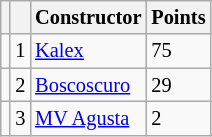<table class="wikitable" style="font-size: 85%;">
<tr>
<th></th>
<th></th>
<th>Constructor</th>
<th>Points</th>
</tr>
<tr>
<td></td>
<td align=center>1</td>
<td> <a href='#'>Kalex</a></td>
<td align=left>75</td>
</tr>
<tr>
<td></td>
<td align=center>2</td>
<td> <a href='#'>Boscoscuro</a></td>
<td align=left>29</td>
</tr>
<tr>
<td></td>
<td align=center>3</td>
<td> <a href='#'>MV Agusta</a></td>
<td align=left>2</td>
</tr>
</table>
